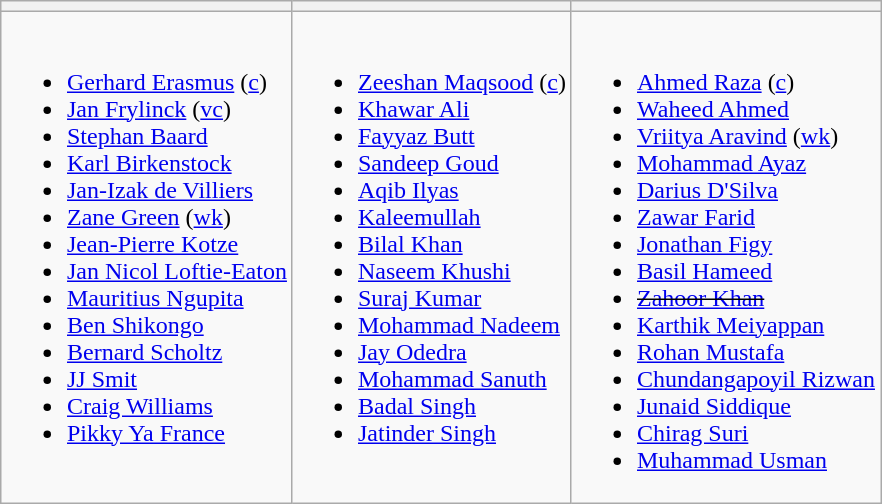<table class="wikitable" style="text-align:left; margin:auto">
<tr>
<th></th>
<th></th>
<th></th>
</tr>
<tr style="vertical-align:top">
<td><br><ul><li><a href='#'>Gerhard Erasmus</a> (<a href='#'>c</a>)</li><li><a href='#'>Jan Frylinck</a> (<a href='#'>vc</a>)</li><li><a href='#'>Stephan Baard</a></li><li><a href='#'>Karl Birkenstock</a></li><li><a href='#'>Jan-Izak de Villiers</a></li><li><a href='#'>Zane Green</a> (<a href='#'>wk</a>)</li><li><a href='#'>Jean-Pierre Kotze</a></li><li><a href='#'>Jan Nicol Loftie-Eaton</a></li><li><a href='#'>Mauritius Ngupita</a></li><li><a href='#'>Ben Shikongo</a></li><li><a href='#'>Bernard Scholtz</a></li><li><a href='#'>JJ Smit</a></li><li><a href='#'>Craig Williams</a></li><li><a href='#'>Pikky Ya France</a></li></ul></td>
<td><br><ul><li><a href='#'>Zeeshan Maqsood</a> (<a href='#'>c</a>)</li><li><a href='#'>Khawar Ali</a></li><li><a href='#'>Fayyaz Butt</a></li><li><a href='#'>Sandeep Goud</a></li><li><a href='#'>Aqib Ilyas</a></li><li><a href='#'>Kaleemullah</a></li><li><a href='#'>Bilal Khan</a></li><li><a href='#'>Naseem Khushi</a></li><li><a href='#'>Suraj Kumar</a></li><li><a href='#'>Mohammad Nadeem</a></li><li><a href='#'>Jay Odedra</a></li><li><a href='#'>Mohammad Sanuth</a></li><li><a href='#'>Badal Singh</a></li><li><a href='#'>Jatinder Singh</a></li></ul></td>
<td><br><ul><li><a href='#'>Ahmed Raza</a> (<a href='#'>c</a>)</li><li><a href='#'>Waheed Ahmed</a></li><li><a href='#'>Vriitya Aravind</a> (<a href='#'>wk</a>)</li><li><a href='#'>Mohammad Ayaz</a></li><li><a href='#'>Darius D'Silva</a></li><li><a href='#'>Zawar Farid</a></li><li><a href='#'>Jonathan Figy</a></li><li><a href='#'>Basil Hameed</a></li><li><s><a href='#'>Zahoor Khan</a></s></li><li><a href='#'>Karthik Meiyappan</a></li><li><a href='#'>Rohan Mustafa</a></li><li><a href='#'>Chundangapoyil Rizwan</a></li><li><a href='#'>Junaid Siddique</a></li><li><a href='#'>Chirag Suri</a></li><li><a href='#'>Muhammad Usman</a></li></ul></td>
</tr>
</table>
